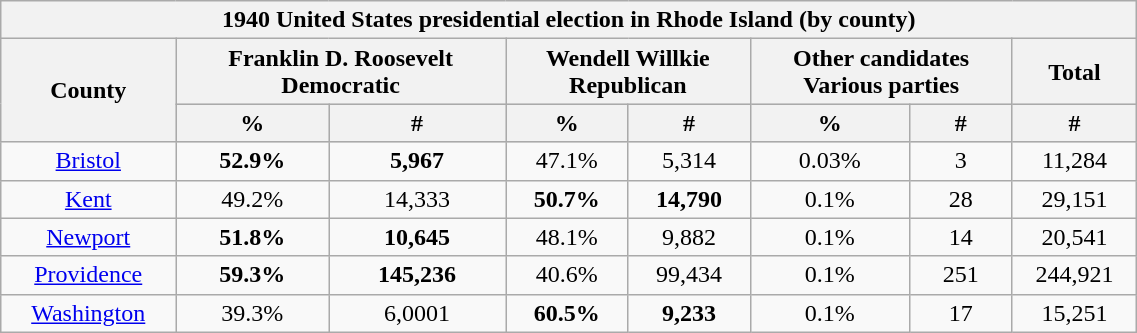<table style="width:60%;" class="wikitable sortable">
<tr>
<th colspan="8">1940 United States presidential election in Rhode Island (by county) </th>
</tr>
<tr>
<th rowspan="2">County</th>
<th colspan="2">Franklin D. Roosevelt<br>Democratic</th>
<th colspan="2">Wendell Willkie<br>Republican</th>
<th colspan="2">Other candidates<br>Various parties</th>
<th colspan="2">Total</th>
</tr>
<tr style="background:lightgrey;">
<th>%</th>
<th>#</th>
<th>%</th>
<th>#</th>
<th>%</th>
<th>#</th>
<th>#</th>
</tr>
<tr>
<td align="center" ><a href='#'>Bristol</a></td>
<td style="text-align:center;"><strong>52.9%</strong></td>
<td style="text-align:center;"><strong>5,967</strong></td>
<td style="text-align:center;">47.1%</td>
<td style="text-align:center;">5,314</td>
<td style="text-align:center;">0.03%</td>
<td style="text-align:center;">3</td>
<td style="text-align:center;">11,284</td>
</tr>
<tr>
<td align="center" ><a href='#'>Kent</a></td>
<td style="text-align:center;">49.2%</td>
<td style="text-align:center;">14,333</td>
<td style="text-align:center;"><strong>50.7%</strong></td>
<td style="text-align:center;"><strong>14,790</strong></td>
<td style="text-align:center;">0.1%</td>
<td style="text-align:center;">28</td>
<td style="text-align:center;">29,151</td>
</tr>
<tr>
<td align="center" ><a href='#'>Newport</a></td>
<td style="text-align:center;"><strong>51.8%</strong></td>
<td style="text-align:center;"><strong>10,645</strong></td>
<td style="text-align:center;">48.1%</td>
<td style="text-align:center;">9,882</td>
<td style="text-align:center;">0.1%</td>
<td style="text-align:center;">14</td>
<td style="text-align:center;">20,541</td>
</tr>
<tr>
<td align="center" ><a href='#'>Providence</a></td>
<td style="text-align:center;"><strong>59.3%</strong></td>
<td style="text-align:center;"><strong>145,236</strong></td>
<td style="text-align:center;">40.6%</td>
<td style="text-align:center;">99,434</td>
<td style="text-align:center;">0.1%</td>
<td style="text-align:center;">251</td>
<td style="text-align:center;">244,921</td>
</tr>
<tr>
<td align="center" ><a href='#'>Washington</a></td>
<td style="text-align:center;">39.3%</td>
<td style="text-align:center;">6,0001</td>
<td style="text-align:center;"><strong>60.5%</strong></td>
<td style="text-align:center;"><strong>9,233</strong></td>
<td style="text-align:center;">0.1%</td>
<td style="text-align:center;">17</td>
<td style="text-align:center;">15,251</td>
</tr>
</table>
